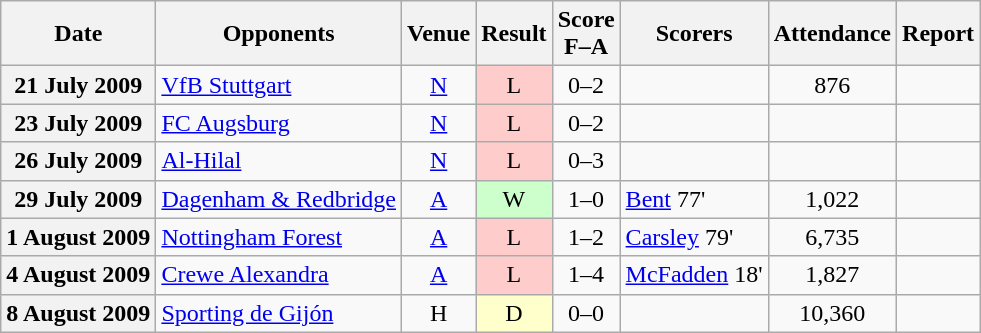<table class="wikitable plainrowheaders" style="text-align:center">
<tr>
<th scope="col">Date</th>
<th scope="col">Opponents</th>
<th scope="col">Venue</th>
<th scope="col">Result</th>
<th scope="col">Score<br>F–A</th>
<th scope="col">Scorers</th>
<th scope="col">Attendance</th>
<th scope="col">Report</th>
</tr>
<tr>
<th scope="row">21 July 2009</th>
<td align="left"><a href='#'>VfB Stuttgart</a></td>
<td><a href='#'>N</a></td>
<td style="background:#fcc">L</td>
<td>0–2</td>
<td></td>
<td>876</td>
<td></td>
</tr>
<tr>
<th scope="row">23 July 2009</th>
<td align="left"><a href='#'>FC Augsburg</a></td>
<td><a href='#'>N</a></td>
<td style="background:#fcc">L</td>
<td>0–2</td>
<td></td>
<td></td>
<td></td>
</tr>
<tr>
<th scope="row">26 July 2009</th>
<td align="left"><a href='#'>Al-Hilal</a></td>
<td><a href='#'>N</a></td>
<td style="background:#fcc">L</td>
<td>0–3</td>
<td></td>
<td></td>
<td></td>
</tr>
<tr>
<th scope="row">29 July 2009</th>
<td align="left"><a href='#'>Dagenham & Redbridge</a></td>
<td><a href='#'>A</a></td>
<td style="background:#cfc">W</td>
<td>1–0</td>
<td align="left"><a href='#'>Bent</a> 77'</td>
<td>1,022</td>
<td></td>
</tr>
<tr>
<th scope="row">1 August 2009</th>
<td align="left"><a href='#'>Nottingham Forest</a></td>
<td><a href='#'>A</a></td>
<td style="background:#fcc">L</td>
<td>1–2</td>
<td align="left"><a href='#'>Carsley</a> 79'</td>
<td>6,735</td>
<td></td>
</tr>
<tr>
<th scope="row">4 August 2009</th>
<td align="left"><a href='#'>Crewe Alexandra</a></td>
<td><a href='#'>A</a></td>
<td style="background:#fcc">L</td>
<td>1–4</td>
<td align="left"><a href='#'>McFadden</a> 18'</td>
<td>1,827</td>
<td></td>
</tr>
<tr>
<th scope="row">8 August 2009</th>
<td align="left"><a href='#'>Sporting de Gijón</a></td>
<td>H</td>
<td style="background:#ffc">D</td>
<td>0–0</td>
<td></td>
<td>10,360</td>
<td></td>
</tr>
</table>
